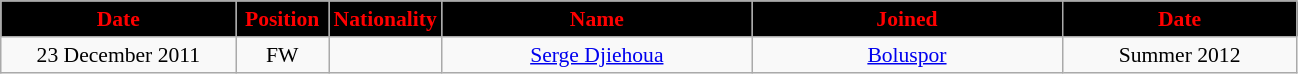<table class="wikitable" style="text-align:center; font-size:90%">
<tr>
<th style="background:#000000; color:#FF0000; width:150px;">Date</th>
<th style="background:#000000; color:#FF0000; width:55px;">Position</th>
<th style="background:#000000; color:#FF0000; width:55px;">Nationality</th>
<th style="background:#000000; color:#FF0000; width:200px;">Name</th>
<th style="background:#000000; color:#FF0000; width:200px;">Joined</th>
<th style="background:#000000; color:#FF0000; width:150px;">Date</th>
</tr>
<tr>
<td>23 December 2011</td>
<td>FW</td>
<td></td>
<td><a href='#'>Serge Djiehoua</a></td>
<td><a href='#'>Boluspor</a></td>
<td>Summer 2012</td>
</tr>
</table>
